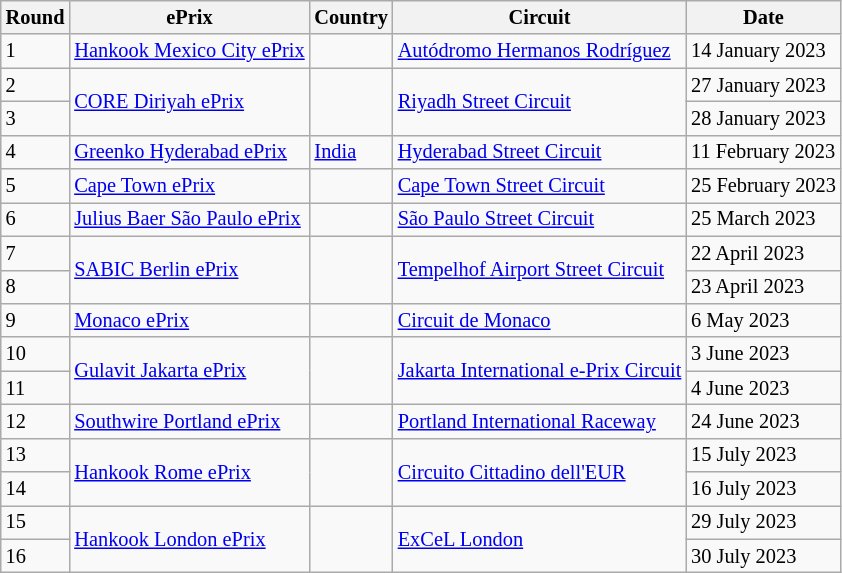<table class="wikitable" style="font-size: 85%;">
<tr>
<th>Round</th>
<th>ePrix</th>
<th>Country</th>
<th>Circuit</th>
<th>Date</th>
</tr>
<tr>
<td>1</td>
<td><a href='#'>Hankook Mexico City ePrix</a></td>
<td></td>
<td><a href='#'>Autódromo Hermanos Rodríguez</a></td>
<td>14 January 2023</td>
</tr>
<tr>
<td>2</td>
<td rowspan="2"><a href='#'>CORE Diriyah ePrix</a></td>
<td rowspan="2"></td>
<td rowspan="2"><a href='#'>Riyadh Street Circuit</a></td>
<td>27 January 2023</td>
</tr>
<tr>
<td>3</td>
<td>28 January 2023</td>
</tr>
<tr>
<td>4</td>
<td><a href='#'>Greenko Hyderabad ePrix</a></td>
<td> <a href='#'>India</a></td>
<td><a href='#'>Hyderabad Street Circuit</a></td>
<td>11 February 2023</td>
</tr>
<tr>
<td>5</td>
<td><a href='#'>Cape Town ePrix</a></td>
<td></td>
<td><a href='#'>Cape Town Street Circuit</a></td>
<td>25 February 2023</td>
</tr>
<tr>
<td>6</td>
<td><a href='#'>Julius Baer São Paulo ePrix</a></td>
<td></td>
<td><a href='#'>São Paulo Street Circuit</a></td>
<td>25 March 2023</td>
</tr>
<tr>
<td>7</td>
<td rowspan="2"><a href='#'>SABIC Berlin ePrix</a></td>
<td rowspan="2"></td>
<td rowspan="2"><a href='#'>Tempelhof Airport Street Circuit</a></td>
<td>22 April 2023</td>
</tr>
<tr>
<td>8</td>
<td>23 April 2023</td>
</tr>
<tr>
<td>9</td>
<td><a href='#'>Monaco ePrix</a></td>
<td></td>
<td><a href='#'>Circuit de Monaco</a></td>
<td>6 May 2023</td>
</tr>
<tr>
<td>10</td>
<td rowspan="2"><a href='#'>Gulavit Jakarta ePrix</a></td>
<td rowspan="2"></td>
<td rowspan="2"><a href='#'>Jakarta International e-Prix Circuit</a></td>
<td>3 June 2023</td>
</tr>
<tr>
<td>11</td>
<td>4 June 2023</td>
</tr>
<tr>
<td>12</td>
<td><a href='#'>Southwire Portland ePrix</a></td>
<td></td>
<td><a href='#'>Portland International Raceway</a></td>
<td>24 June 2023</td>
</tr>
<tr>
<td>13</td>
<td rowspan="2"><a href='#'>Hankook Rome ePrix</a></td>
<td rowspan="2"></td>
<td rowspan="2"><a href='#'>Circuito Cittadino dell'EUR</a></td>
<td>15 July 2023</td>
</tr>
<tr>
<td>14</td>
<td>16 July 2023</td>
</tr>
<tr>
<td>15</td>
<td rowspan="2"><a href='#'>Hankook London ePrix</a></td>
<td rowspan="2"></td>
<td rowspan="2"><a href='#'>ExCeL London</a></td>
<td>29 July 2023</td>
</tr>
<tr>
<td>16</td>
<td>30 July 2023</td>
</tr>
</table>
